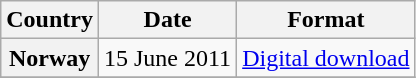<table class="wikitable plainrowheaders">
<tr>
<th scope="col">Country</th>
<th scope="col">Date</th>
<th scope="col">Format</th>
</tr>
<tr>
<th scope="row">Norway</th>
<td>15 June 2011</td>
<td><a href='#'>Digital download</a></td>
</tr>
<tr>
</tr>
</table>
